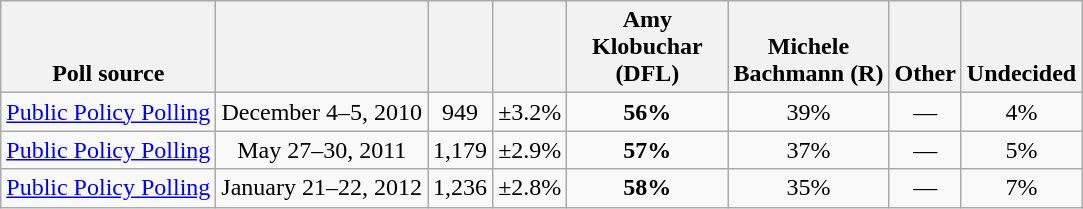<table class="wikitable" style="text-align:center">
<tr valign= bottom>
<th>Poll source</th>
<th></th>
<th></th>
<th></th>
<th style="width:100px;">Amy<br>Klobuchar (DFL)</th>
<th style="width:100px;">Michele<br>Bachmann (R)</th>
<th>Other</th>
<th>Undecided</th>
</tr>
<tr>
<td align=left><a href='#'>Public Policy Polling</a></td>
<td>December 4–5, 2010</td>
<td>949</td>
<td>±3.2%</td>
<td><strong>56%</strong></td>
<td>39%</td>
<td>—</td>
<td>4%</td>
</tr>
<tr>
<td align=left><a href='#'>Public Policy Polling</a></td>
<td>May 27–30, 2011</td>
<td>1,179</td>
<td>±2.9%</td>
<td><strong>57%</strong></td>
<td>37%</td>
<td>—</td>
<td>5%</td>
</tr>
<tr>
<td align=left><a href='#'>Public Policy Polling</a></td>
<td>January 21–22, 2012</td>
<td>1,236</td>
<td>±2.8%</td>
<td><strong>58%</strong></td>
<td>35%</td>
<td>—</td>
<td>7%</td>
</tr>
</table>
